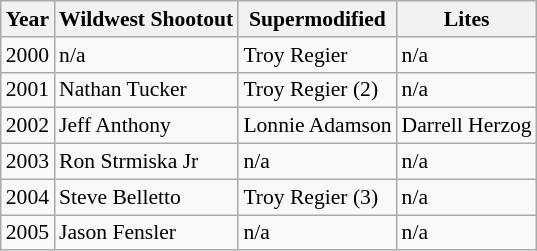<table class="wikitable" style="font-size:90%;">
<tr>
<th>Year</th>
<th>Wildwest Shootout</th>
<th>Supermodified</th>
<th>Lites</th>
</tr>
<tr>
<td>2000</td>
<td>n/a</td>
<td>Troy Regier</td>
<td>n/a</td>
</tr>
<tr>
<td>2001</td>
<td>Nathan Tucker</td>
<td>Troy Regier (2)</td>
<td>n/a</td>
</tr>
<tr>
<td>2002</td>
<td>Jeff Anthony</td>
<td>Lonnie Adamson</td>
<td>Darrell Herzog</td>
</tr>
<tr>
<td>2003</td>
<td>Ron Strmiska Jr</td>
<td>n/a</td>
<td>n/a</td>
</tr>
<tr>
<td>2004</td>
<td>Steve Belletto</td>
<td>Troy Regier (3)</td>
<td>n/a</td>
</tr>
<tr>
<td>2005</td>
<td>Jason Fensler</td>
<td>n/a</td>
<td>n/a</td>
</tr>
</table>
